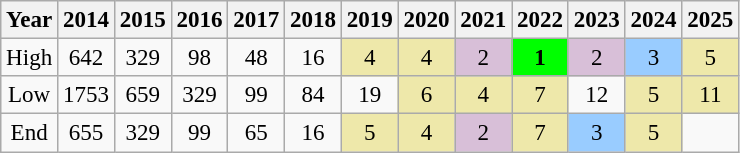<table class=wikitable style=text-align:center;font-size:96%>
<tr>
<th>Year</th>
<th>2014</th>
<th>2015</th>
<th>2016</th>
<th>2017</th>
<th>2018</th>
<th>2019</th>
<th>2020</th>
<th>2021</th>
<th>2022</th>
<th>2023</th>
<th>2024</th>
<th>2025</th>
</tr>
<tr>
<td>High</td>
<td>642</td>
<td>329</td>
<td>98</td>
<td>48</td>
<td>16</td>
<td style="background:#eee8aa;">4</td>
<td style="background:#eee8aa;">4</td>
<td style="background:thistle;">2</td>
<td style="background:lime;"><strong>1</strong></td>
<td style="background:thistle;">2</td>
<td style="background:#99ccff;">3</td>
<td style="background:#eee8aa;">5</td>
</tr>
<tr>
<td>Low</td>
<td>1753</td>
<td>659</td>
<td>329</td>
<td>99</td>
<td>84</td>
<td>19</td>
<td style="background:#eee8aa;">6</td>
<td style="background:#eee8aa;">4</td>
<td style="background:#eee8aa;">7</td>
<td>12</td>
<td style="background:#eee8aa;">5</td>
<td style="background:#eee8aa;">11</td>
</tr>
<tr>
<td>End</td>
<td>655</td>
<td>329</td>
<td>99</td>
<td>65</td>
<td>16</td>
<td style="background:#eee8aa;">5</td>
<td style="background:#eee8aa;">4</td>
<td style="background:thistle;">2</td>
<td style="background:#eee8aa;">7</td>
<td style="background:#99ccff;">3</td>
<td style="background:#eee8aa;">5</td>
<td></td>
</tr>
</table>
